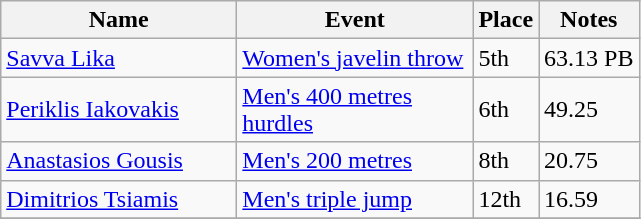<table class="wikitable sortable">
<tr>
<th width=150>Name</th>
<th width=150>Event</th>
<th>Place</th>
<th>Notes</th>
</tr>
<tr>
<td><a href='#'>Savva Lika</a></td>
<td><a href='#'>Women's javelin throw</a></td>
<td>5th</td>
<td>63.13 PB</td>
</tr>
<tr>
<td><a href='#'>Periklis Iakovakis</a></td>
<td><a href='#'>Men's 400 metres hurdles</a></td>
<td>6th</td>
<td>49.25</td>
</tr>
<tr>
<td><a href='#'>Anastasios Gousis</a></td>
<td><a href='#'>Men's 200 metres</a></td>
<td>8th</td>
<td>20.75</td>
</tr>
<tr>
<td><a href='#'>Dimitrios Tsiamis</a></td>
<td><a href='#'>Men's triple jump</a></td>
<td>12th</td>
<td>16.59</td>
</tr>
<tr>
</tr>
</table>
